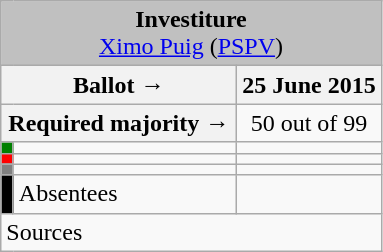<table class="wikitable" style="text-align:center;">
<tr>
<td colspan="3" align="center" bgcolor="#C0C0C0"><strong>Investiture</strong><br><a href='#'>Ximo Puig</a> (<a href='#'>PSPV</a>)</td>
</tr>
<tr>
<th colspan="2" width="150px">Ballot →</th>
<th>25 June 2015</th>
</tr>
<tr>
<th colspan="2">Required majority →</th>
<td>50 out of 99 </td>
</tr>
<tr>
<th width="1px" style="background:green;"></th>
<td align="left"></td>
<td></td>
</tr>
<tr>
<th style="background:red;"></th>
<td align="left"></td>
<td></td>
</tr>
<tr>
<th style="background:gray;"></th>
<td align="left"></td>
<td></td>
</tr>
<tr>
<th style="background:black;"></th>
<td align="left"><span>Absentees</span></td>
<td></td>
</tr>
<tr>
<td align="left" colspan="3">Sources</td>
</tr>
</table>
